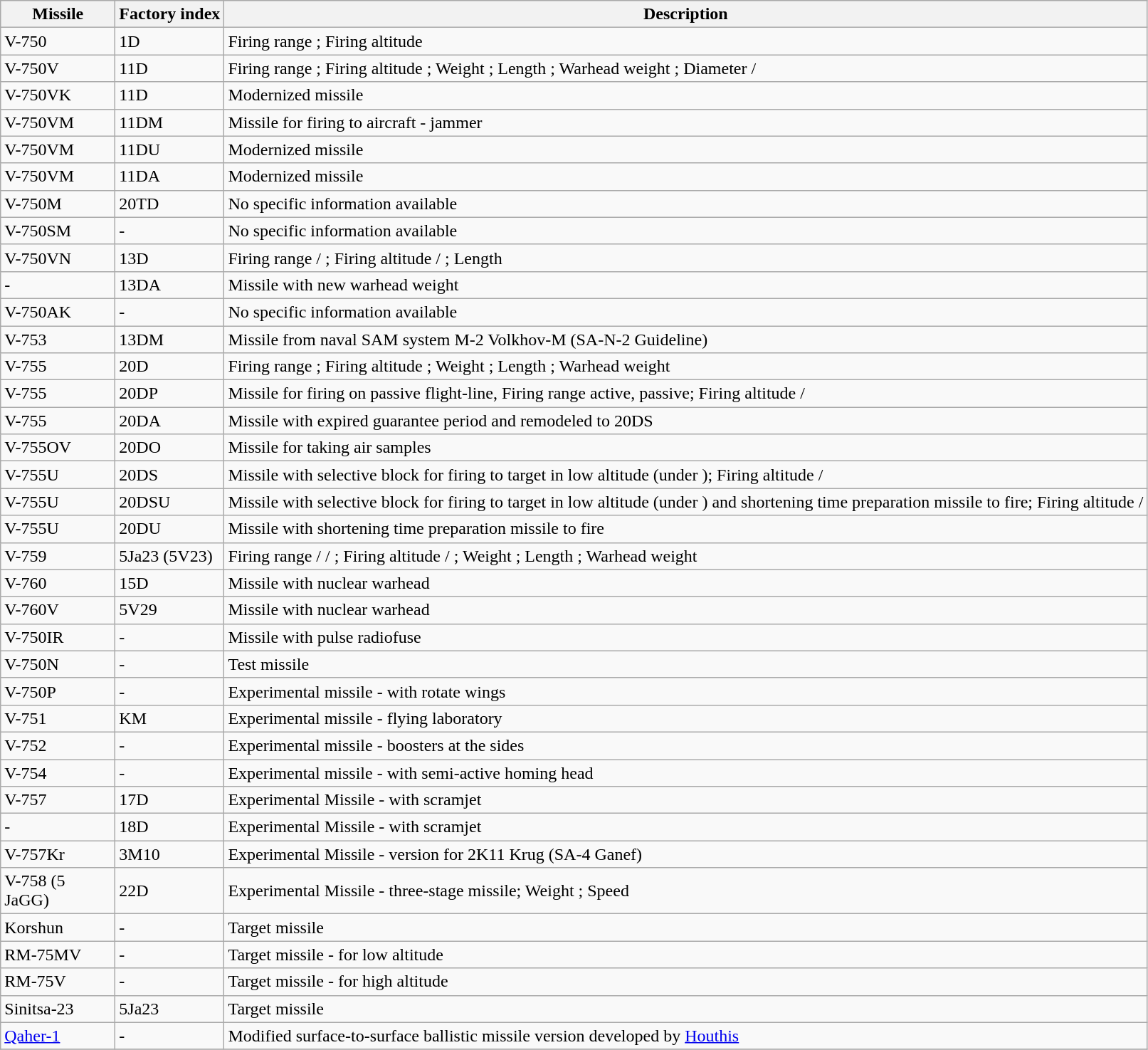<table class="wikitable">
<tr>
<th style=width:100px>Missile</th>
<th>Factory index</th>
<th>Description</th>
</tr>
<tr>
<td>V-750</td>
<td>1D</td>
<td>Firing range ; Firing altitude </td>
</tr>
<tr>
<td>V-750V</td>
<td>11D</td>
<td>Firing range ; Firing altitude ; Weight ; Length ; Warhead weight ; Diameter  / </td>
</tr>
<tr>
<td>V-750VK</td>
<td>11D</td>
<td>Modernized missile</td>
</tr>
<tr>
<td>V-750VM</td>
<td>11DM</td>
<td>Missile for firing to aircraft - jammer</td>
</tr>
<tr>
<td>V-750VM</td>
<td>11DU</td>
<td>Modernized missile</td>
</tr>
<tr>
<td>V-750VM</td>
<td>11DА</td>
<td>Modernized missile</td>
</tr>
<tr>
<td>V-750M</td>
<td>20ТD</td>
<td>No specific information available</td>
</tr>
<tr>
<td>V-750SM</td>
<td>-</td>
<td>No specific information available</td>
</tr>
<tr>
<td>V-750VN</td>
<td>13D</td>
<td>Firing range  / ; Firing altitude  / ; Length </td>
</tr>
<tr>
<td>-</td>
<td>13DА</td>
<td>Missile with new warhead weight </td>
</tr>
<tr>
<td>V-750АK</td>
<td>-</td>
<td>No specific information available</td>
</tr>
<tr>
<td>V-753</td>
<td>13DM</td>
<td>Missile from naval SAM system M-2 Volkhov-M (SA-N-2 Guideline)</td>
</tr>
<tr>
<td>V-755</td>
<td>20D</td>
<td>Firing range ; Firing altitude ; Weight ; Length ; Warhead weight </td>
</tr>
<tr>
<td>V-755</td>
<td>20DP</td>
<td>Missile for firing on passive flight-line, Firing range  active,  passive; Firing altitude  / </td>
</tr>
<tr>
<td>V-755</td>
<td>20DА</td>
<td>Missile with expired guarantee period and remodeled to 20DS</td>
</tr>
<tr>
<td>V-755OV</td>
<td>20DO</td>
<td>Missile for taking air samples</td>
</tr>
<tr>
<td>V-755U</td>
<td>20DS</td>
<td>Missile with selective block for firing to target in low altitude (under ); Firing altitude  / </td>
</tr>
<tr>
<td>V-755U</td>
<td>20DSU</td>
<td>Missile with selective block for firing to target in low altitude (under ) and shortening time preparation missile to fire; Firing altitude  / </td>
</tr>
<tr>
<td>V-755U</td>
<td>20DU</td>
<td>Missile with shortening time preparation missile to fire</td>
</tr>
<tr>
<td>V-759</td>
<td>5Ja23 (5V23)</td>
<td>Firing range  /  / ; Firing altitude  / ; Weight ; Length ; Warhead weight </td>
</tr>
<tr>
<td>V-760</td>
<td>15D</td>
<td>Missile with nuclear warhead</td>
</tr>
<tr>
<td>V-760V</td>
<td>5V29</td>
<td>Missile with nuclear warhead</td>
</tr>
<tr>
<td>V-750IR</td>
<td>-</td>
<td>Missile with pulse radiofuse</td>
</tr>
<tr>
<td>V-750N</td>
<td>-</td>
<td>Test missile</td>
</tr>
<tr>
<td>V-750P</td>
<td>-</td>
<td>Experimental missile - with rotate wings</td>
</tr>
<tr>
<td>V-751</td>
<td>KM</td>
<td>Experimental missile - flying laboratory</td>
</tr>
<tr>
<td>V-752</td>
<td>-</td>
<td>Experimental missile - boosters at the sides</td>
</tr>
<tr>
<td>V-754</td>
<td>-</td>
<td>Experimental missile - with semi-active homing head</td>
</tr>
<tr>
<td>V-757</td>
<td>17D</td>
<td>Experimental Missile - with scramjet</td>
</tr>
<tr>
<td>-</td>
<td>18D</td>
<td>Experimental Missile - with scramjet</td>
</tr>
<tr>
<td>V-757Kr</td>
<td>3M10</td>
<td>Experimental Missile - version for 2K11 Krug (SA-4 Ganef)</td>
</tr>
<tr>
<td>V-758 (5 JaGG)</td>
<td>22D</td>
<td>Experimental Missile - three-stage missile; Weight ; Speed </td>
</tr>
<tr>
<td>Korshun</td>
<td>-</td>
<td>Target missile</td>
</tr>
<tr>
<td>RM-75MV</td>
<td>-</td>
<td>Target missile - for low altitude</td>
</tr>
<tr>
<td>RM-75V</td>
<td>-</td>
<td>Target missile - for high altitude</td>
</tr>
<tr>
<td>Sinitsa-23</td>
<td>5Ja23</td>
<td>Target missile</td>
</tr>
<tr>
<td><a href='#'>Qaher-1</a></td>
<td>-</td>
<td>Modified surface-to-surface ballistic missile version developed by <a href='#'>Houthis</a></td>
</tr>
<tr>
</tr>
</table>
